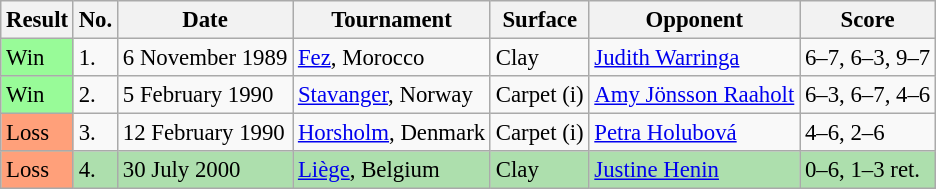<table class="wikitable" style="font-size:95%">
<tr>
<th>Result</th>
<th>No.</th>
<th>Date</th>
<th>Tournament</th>
<th>Surface</th>
<th>Opponent</th>
<th>Score</th>
</tr>
<tr>
<td style="background:#98fb98;">Win</td>
<td>1.</td>
<td>6 November 1989</td>
<td><a href='#'>Fez</a>, Morocco</td>
<td>Clay</td>
<td> <a href='#'>Judith Warringa</a></td>
<td>6–7, 6–3, 9–7</td>
</tr>
<tr>
<td style="background:#98fb98;">Win</td>
<td>2.</td>
<td>5 February 1990</td>
<td><a href='#'>Stavanger</a>, Norway</td>
<td>Carpet (i)</td>
<td> <a href='#'>Amy Jönsson Raaholt</a></td>
<td>6–3, 6–7, 4–6</td>
</tr>
<tr>
<td style="background:#ffa07a;">Loss</td>
<td>3.</td>
<td>12 February 1990</td>
<td><a href='#'>Horsholm</a>, Denmark</td>
<td>Carpet (i)</td>
<td> <a href='#'>Petra Holubová</a></td>
<td>4–6, 2–6</td>
</tr>
<tr style="background:#addfad;">
<td style="background:#ffa07a;">Loss</td>
<td>4.</td>
<td>30 July 2000</td>
<td><a href='#'>Liège</a>, Belgium</td>
<td>Clay</td>
<td> <a href='#'>Justine Henin</a></td>
<td>0–6, 1–3 ret.</td>
</tr>
</table>
